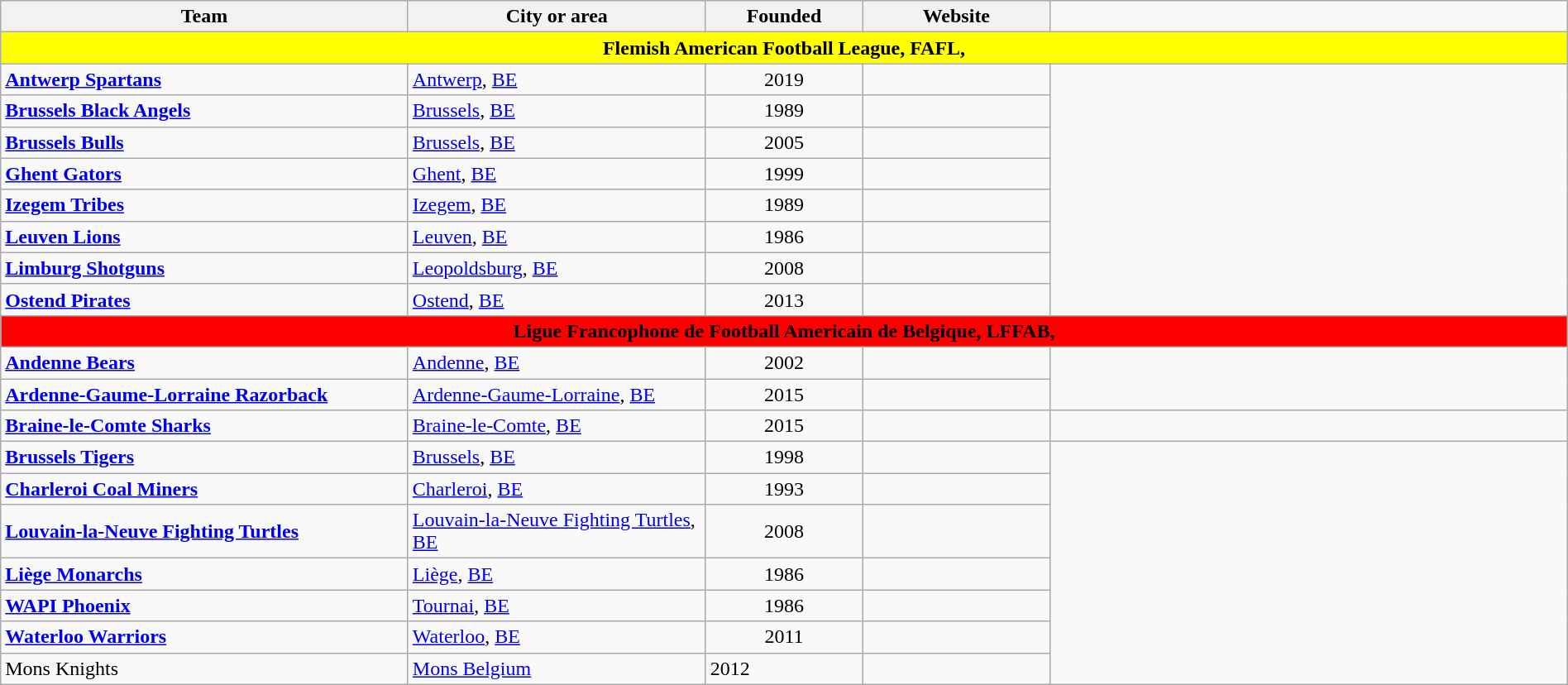<table class="wikitable" style="width:100%; text-align:left">
<tr>
<th style="width:26%">Team</th>
<th style="width:19%">City or area</th>
<th style="width:10%">Founded</th>
<th style="width:12%">Website</th>
</tr>
<tr>
<th style=background-color:yellow colspan=7><span>Flemish American Football League, FAFL, </span></th>
</tr>
<tr>
<td><strong><a href='#'>Antwerp Spartans</a></strong></td>
<td><a href='#'>Antwerp</a>, <a href='#'>BE</a></td>
<td style="text-align:center">2019</td>
<td></td>
</tr>
<tr>
<td><strong><a href='#'>Brussels Black Angels</a></strong></td>
<td><a href='#'>Brussels</a>, <a href='#'>BE</a></td>
<td style="text-align:center">1989</td>
<td></td>
</tr>
<tr>
<td><strong><a href='#'>Brussels Bulls</a></strong></td>
<td><a href='#'>Brussels</a>, <a href='#'>BE</a></td>
<td align=center>2005</td>
<td></td>
</tr>
<tr>
<td><strong><a href='#'>Ghent Gators</a></strong></td>
<td><a href='#'>Ghent</a>, <a href='#'>BE</a></td>
<td align=center>1999</td>
<td></td>
</tr>
<tr>
<td><strong><a href='#'>Izegem Tribes</a></strong></td>
<td><a href='#'>Izegem</a>, <a href='#'>BE</a></td>
<td align=center>1989</td>
<td></td>
</tr>
<tr>
<td><strong><a href='#'>Leuven Lions</a></strong></td>
<td><a href='#'>Leuven</a>, <a href='#'>BE</a></td>
<td align=center>1986</td>
<td></td>
</tr>
<tr>
<td><strong><a href='#'>Limburg Shotguns</a></strong></td>
<td><a href='#'>Leopoldsburg</a>, <a href='#'>BE</a></td>
<td style="text-align:center">2008</td>
<td></td>
</tr>
<tr>
<td><strong><a href='#'>Ostend Pirates</a></strong></td>
<td><a href='#'>Ostend</a>, <a href='#'>BE</a></td>
<td style="text-align:center">2013</td>
<td></td>
</tr>
<tr>
<th style=background-color:red colspan=7><span>Ligue Francophone de Football Americain de Belgique, LFFAB, </span></th>
</tr>
<tr>
<td><strong><a href='#'>Andenne Bears</a></strong></td>
<td><a href='#'>Andenne</a>, <a href='#'>BE</a></td>
<td style="text-align:center">2002</td>
<td></td>
</tr>
<tr>
<td><strong><a href='#'>Ardenne-Gaume-Lorraine Razorback</a></strong></td>
<td><a href='#'>Ardenne-Gaume-Lorraine</a>, <a href='#'>BE</a></td>
<td style="text-align:center">2015</td>
<td></td>
</tr>
<tr>
<td><strong><a href='#'>Braine-le-Comte Sharks</a></strong></td>
<td><a href='#'>Braine-le-Comte</a>, <a href='#'>BE</a></td>
<td align=center>2015</td>
<td></td>
<td></td>
</tr>
<tr>
<td><strong><a href='#'>Brussels Tigers</a></strong></td>
<td><a href='#'>Brussels</a>, <a href='#'>BE</a></td>
<td align=center>1998</td>
<td></td>
</tr>
<tr>
<td><strong><a href='#'>Charleroi Coal Miners</a></strong></td>
<td><a href='#'>Charleroi</a>, <a href='#'>BE</a></td>
<td style="text-align:center">1993</td>
<td></td>
</tr>
<tr>
<td><strong><a href='#'>Louvain-la-Neuve Fighting Turtles</a></strong></td>
<td><a href='#'>Louvain-la-Neuve Fighting Turtles</a>, <a href='#'>BE</a></td>
<td align=center>2008</td>
<td></td>
</tr>
<tr>
<td><strong><a href='#'>Liège Monarchs</a></strong></td>
<td><a href='#'>Liège</a>, <a href='#'>BE</a></td>
<td style="text-align:center">1986</td>
<td></td>
</tr>
<tr>
<td><strong><a href='#'>WAPI Phoenix</a></strong></td>
<td><a href='#'>Tournai</a>, <a href='#'>BE</a></td>
<td align=center>1986</td>
<td></td>
</tr>
<tr>
<td><strong><a href='#'>Waterloo Warriors</a></strong></td>
<td><a href='#'>Waterloo</a>, <a href='#'>BE</a></td>
<td style="text-align:center">2011</td>
<td></td>
</tr>
<tr>
<td>Mons Knights</td>
<td><a href='#'>Mons Belgium</a></td>
<td>2012</td>
<td></td>
</tr>
</table>
